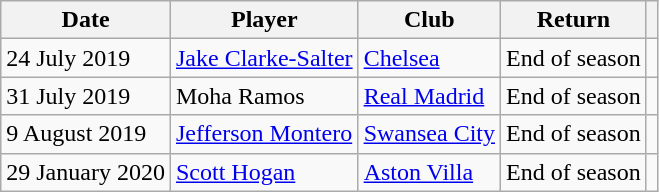<table class="wikitable" style=text-align:left>
<tr>
<th>Date</th>
<th>Player</th>
<th>Club</th>
<th>Return</th>
<th></th>
</tr>
<tr>
<td>24 July 2019</td>
<td><a href='#'>Jake Clarke-Salter</a></td>
<td><a href='#'>Chelsea</a></td>
<td>End of season</td>
<td style=text-align:center></td>
</tr>
<tr>
<td>31 July 2019</td>
<td>Moha Ramos</td>
<td><a href='#'>Real Madrid</a></td>
<td>End of season</td>
<td style=text-align:center></td>
</tr>
<tr>
<td>9 August 2019</td>
<td><a href='#'>Jefferson Montero</a></td>
<td><a href='#'>Swansea City</a></td>
<td>End of season</td>
<td style=text-align:center></td>
</tr>
<tr>
<td>29 January 2020</td>
<td><a href='#'>Scott Hogan</a></td>
<td><a href='#'>Aston Villa</a></td>
<td>End of season</td>
<td style=text-align:center></td>
</tr>
</table>
